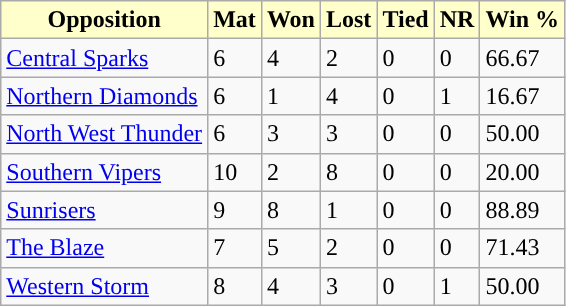<table class="wikitable sortable">
<tr>
<th style="background:#ffc;">Opposition</th>
<th style="background:#ffc;">Mat</th>
<th style="background:#ffc;">Won</th>
<th style="background:#ffc;">Lost</th>
<th style="background:#ffc;">Tied</th>
<th style="background:#ffc;">NR</th>
<th style="background:#ffc;">Win %</th>
</tr>
<tr>
<td><a href='#'>Central Sparks</a></td>
<td>6</td>
<td>4</td>
<td>2</td>
<td>0</td>
<td>0</td>
<td>66.67</td>
</tr>
<tr>
<td><a href='#'>Northern Diamonds</a></td>
<td>6</td>
<td>1</td>
<td>4</td>
<td>0</td>
<td>1</td>
<td>16.67</td>
</tr>
<tr>
<td><a href='#'>North West Thunder</a></td>
<td>6</td>
<td>3</td>
<td>3</td>
<td>0</td>
<td>0</td>
<td>50.00</td>
</tr>
<tr>
<td><a href='#'>Southern Vipers</a></td>
<td>10</td>
<td>2</td>
<td>8</td>
<td>0</td>
<td>0</td>
<td>20.00</td>
</tr>
<tr>
<td><a href='#'>Sunrisers</a></td>
<td>9</td>
<td>8</td>
<td>1</td>
<td>0</td>
<td>0</td>
<td>88.89</td>
</tr>
<tr>
<td><a href='#'>The Blaze</a></td>
<td>7</td>
<td>5</td>
<td>2</td>
<td>0</td>
<td>0</td>
<td>71.43</td>
</tr>
<tr>
<td><a href='#'>Western Storm</a></td>
<td>8</td>
<td>4</td>
<td>3</td>
<td>0</td>
<td>1</td>
<td>50.00</td>
</tr>
</table>
